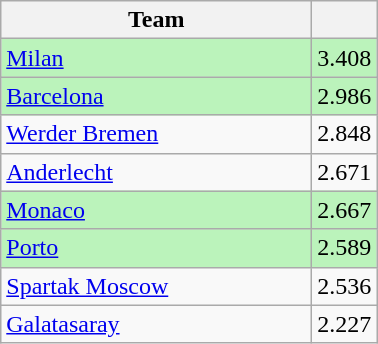<table class="wikitable">
<tr>
<th width=200>Team</th>
<th></th>
</tr>
<tr bgcolor=#BBF3BB>
<td> <a href='#'>Milan</a></td>
<td align=right>3.408</td>
</tr>
<tr bgcolor=#BBF3BB>
<td> <a href='#'>Barcelona</a></td>
<td align=right>2.986</td>
</tr>
<tr>
<td> <a href='#'>Werder Bremen</a></td>
<td align=right>2.848</td>
</tr>
<tr>
<td> <a href='#'>Anderlecht</a></td>
<td align=right>2.671</td>
</tr>
<tr bgcolor=#BBF3BB>
<td> <a href='#'>Monaco</a></td>
<td align=right>2.667</td>
</tr>
<tr bgcolor=#BBF3BB>
<td> <a href='#'>Porto</a></td>
<td align=right>2.589</td>
</tr>
<tr>
<td> <a href='#'>Spartak Moscow</a></td>
<td align=right>2.536</td>
</tr>
<tr>
<td> <a href='#'>Galatasaray</a></td>
<td align=right>2.227</td>
</tr>
</table>
